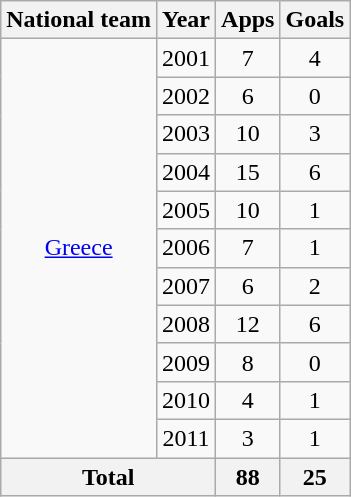<table class="wikitable" style="text-align:center">
<tr>
<th>National team</th>
<th>Year</th>
<th>Apps</th>
<th>Goals</th>
</tr>
<tr>
<td rowspan="11"><a href='#'>Greece</a></td>
<td>2001</td>
<td>7</td>
<td>4</td>
</tr>
<tr>
<td>2002</td>
<td>6</td>
<td>0</td>
</tr>
<tr>
<td>2003</td>
<td>10</td>
<td>3</td>
</tr>
<tr>
<td>2004</td>
<td>15</td>
<td>6</td>
</tr>
<tr>
<td>2005</td>
<td>10</td>
<td>1</td>
</tr>
<tr>
<td>2006</td>
<td>7</td>
<td>1</td>
</tr>
<tr>
<td>2007</td>
<td>6</td>
<td>2</td>
</tr>
<tr>
<td>2008</td>
<td>12</td>
<td>6</td>
</tr>
<tr>
<td>2009</td>
<td>8</td>
<td>0</td>
</tr>
<tr>
<td>2010</td>
<td>4</td>
<td>1</td>
</tr>
<tr>
<td>2011</td>
<td>3</td>
<td>1</td>
</tr>
<tr>
<th colspan="2">Total</th>
<th>88</th>
<th>25</th>
</tr>
</table>
